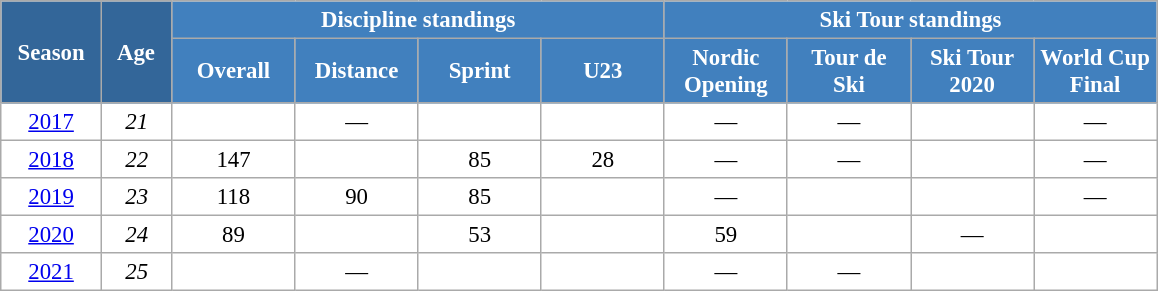<table class="wikitable" style="font-size:95%; text-align:center; border:grey solid 1px; border-collapse:collapse; background:#ffffff;">
<tr>
<th style="background-color:#369; color:white; width:60px;" rowspan="2"> Season </th>
<th style="background-color:#369; color:white; width:40px;" rowspan="2"> Age </th>
<th style="background-color:#4180be; color:white;" colspan="4">Discipline standings</th>
<th style="background-color:#4180be; color:white;" colspan="4">Ski Tour standings</th>
</tr>
<tr>
<th style="background-color:#4180be; color:white; width:75px;">Overall</th>
<th style="background-color:#4180be; color:white; width:75px;">Distance</th>
<th style="background-color:#4180be; color:white; width:75px;">Sprint</th>
<th style="background-color:#4180be; color:white; width:75px;">U23</th>
<th style="background-color:#4180be; color:white; width:75px;">Nordic<br>Opening</th>
<th style="background-color:#4180be; color:white; width:75px;">Tour de<br>Ski</th>
<th style="background-color:#4180be; color:white; width:75px;">Ski Tour<br>2020</th>
<th style="background-color:#4180be; color:white; width:75px;">World Cup<br>Final</th>
</tr>
<tr>
<td><a href='#'>2017</a></td>
<td><em>21</em></td>
<td></td>
<td>—</td>
<td></td>
<td></td>
<td>—</td>
<td>—</td>
<td></td>
<td>—</td>
</tr>
<tr>
<td><a href='#'>2018</a></td>
<td><em>22</em></td>
<td>147</td>
<td></td>
<td>85</td>
<td>28</td>
<td>—</td>
<td>—</td>
<td></td>
<td>—</td>
</tr>
<tr>
<td><a href='#'>2019</a></td>
<td><em>23</em></td>
<td>118</td>
<td>90</td>
<td>85</td>
<td></td>
<td>—</td>
<td></td>
<td></td>
<td>—</td>
</tr>
<tr>
<td><a href='#'>2020</a></td>
<td><em>24</em></td>
<td>89</td>
<td></td>
<td>53</td>
<td></td>
<td>59</td>
<td></td>
<td>—</td>
<td></td>
</tr>
<tr>
<td><a href='#'>2021</a></td>
<td><em>25</em></td>
<td></td>
<td>—</td>
<td></td>
<td></td>
<td>—</td>
<td>—</td>
<td></td>
<td></td>
</tr>
</table>
